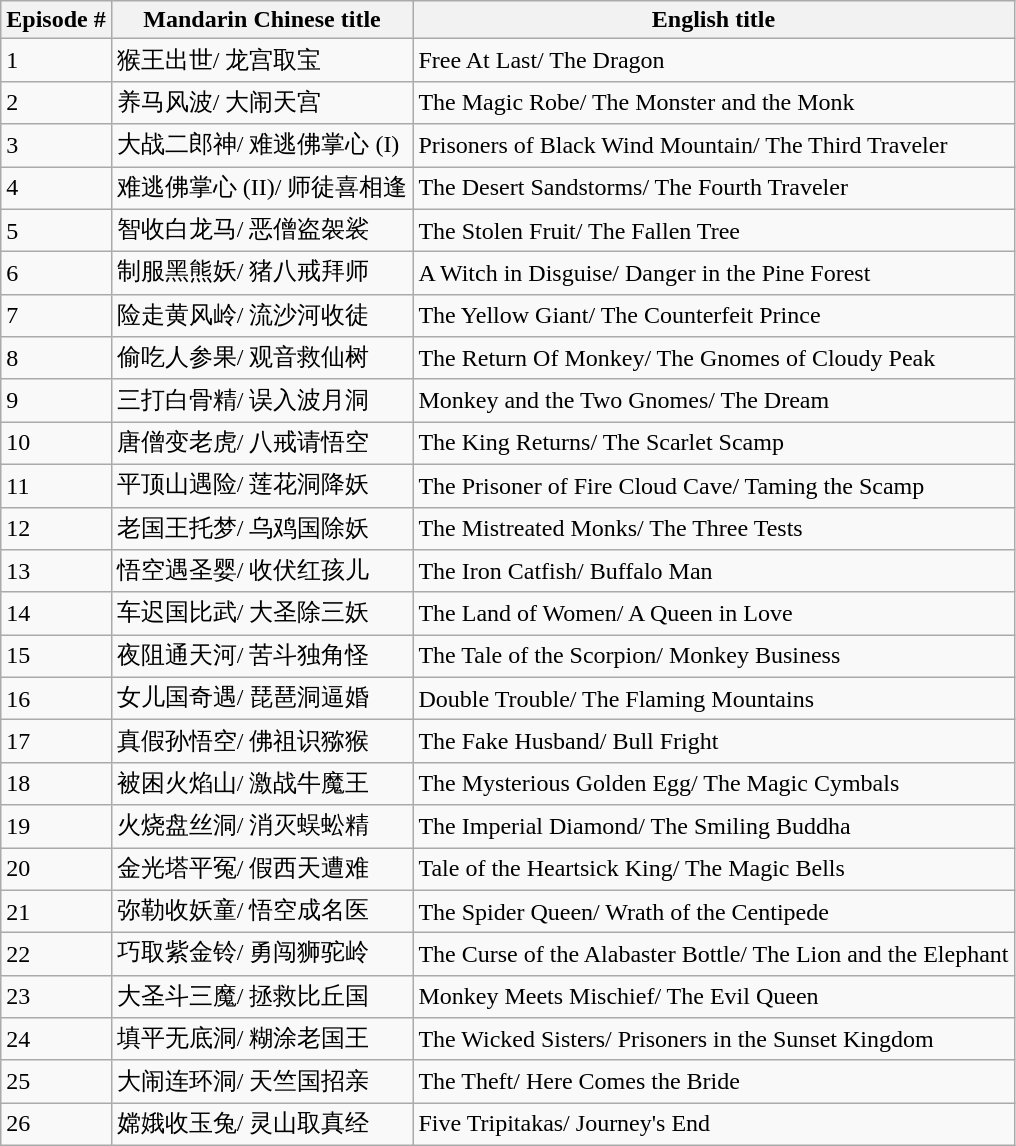<table class="wikitable">
<tr>
<th>Episode #</th>
<th>Mandarin Chinese title</th>
<th>English title</th>
</tr>
<tr>
<td>1</td>
<td>猴王出世/ 龙宫取宝</td>
<td>Free At Last/ The Dragon</td>
</tr>
<tr>
<td>2</td>
<td>养马风波/ 大闹天宫</td>
<td>The Magic Robe/ The Monster and the Monk</td>
</tr>
<tr>
<td>3</td>
<td>大战二郎神/ 难逃佛掌心 (I)</td>
<td>Prisoners of Black Wind Mountain/ The Third Traveler</td>
</tr>
<tr>
<td>4</td>
<td>难逃佛掌心 (II)/ 师徒喜相逢</td>
<td>The Desert Sandstorms/ The Fourth Traveler</td>
</tr>
<tr>
<td>5</td>
<td>智收白龙马/ 恶僧盗袈裟</td>
<td>The Stolen Fruit/ The Fallen Tree</td>
</tr>
<tr>
<td>6</td>
<td>制服黑熊妖/ 猪八戒拜师</td>
<td>A Witch in Disguise/ Danger in the Pine Forest</td>
</tr>
<tr>
<td>7</td>
<td>险走黄风岭/ 流沙河收徒</td>
<td>The Yellow Giant/ The Counterfeit Prince</td>
</tr>
<tr>
<td>8</td>
<td>偷吃人参果/ 观音救仙树</td>
<td>The Return Of Monkey/ The Gnomes of Cloudy Peak</td>
</tr>
<tr>
<td>9</td>
<td>三打白骨精/ 误入波月洞</td>
<td>Monkey and the Two Gnomes/ The Dream</td>
</tr>
<tr>
<td>10</td>
<td>唐僧变老虎/ 八戒请悟空</td>
<td>The King Returns/ The Scarlet Scamp</td>
</tr>
<tr>
<td>11</td>
<td>平顶山遇险/ 莲花洞降妖</td>
<td>The Prisoner of Fire Cloud Cave/ Taming the Scamp</td>
</tr>
<tr>
<td>12</td>
<td>老国王托梦/ 乌鸡国除妖</td>
<td>The Mistreated Monks/ The Three Tests</td>
</tr>
<tr>
<td>13</td>
<td>悟空遇圣婴/ 收伏红孩儿</td>
<td>The Iron Catfish/ Buffalo Man</td>
</tr>
<tr>
<td>14</td>
<td>车迟国比武/ 大圣除三妖</td>
<td>The Land of Women/ A Queen in Love</td>
</tr>
<tr>
<td>15</td>
<td>夜阻通天河/ 苦斗独角怪</td>
<td>The Tale of the Scorpion/ Monkey Business</td>
</tr>
<tr>
<td>16</td>
<td>女儿国奇遇/ 琵琶洞逼婚</td>
<td>Double Trouble/ The Flaming Mountains</td>
</tr>
<tr>
<td>17</td>
<td>真假孙悟空/ 佛祖识猕猴</td>
<td>The Fake Husband/ Bull Fright</td>
</tr>
<tr>
<td>18</td>
<td>被困火焰山/ 激战牛魔王</td>
<td>The Mysterious Golden Egg/ The Magic Cymbals</td>
</tr>
<tr>
<td>19</td>
<td>火烧盘丝洞/ 消灭蜈蚣精</td>
<td>The Imperial Diamond/ The Smiling Buddha</td>
</tr>
<tr>
<td>20</td>
<td>金光塔平冤/ 假西天遭难</td>
<td>Tale of the Heartsick King/ The Magic Bells</td>
</tr>
<tr>
<td>21</td>
<td>弥勒收妖童/ 悟空成名医</td>
<td>The Spider Queen/ Wrath of the Centipede</td>
</tr>
<tr>
<td>22</td>
<td>巧取紫金铃/ 勇闯狮驼岭</td>
<td>The Curse of the Alabaster Bottle/ The Lion and the Elephant</td>
</tr>
<tr>
<td>23</td>
<td>大圣斗三魔/ 拯救比丘国</td>
<td>Monkey Meets Mischief/ The Evil Queen</td>
</tr>
<tr>
<td>24</td>
<td>填平无底洞/ 糊涂老国王</td>
<td>The Wicked Sisters/ Prisoners in the Sunset Kingdom</td>
</tr>
<tr>
<td>25</td>
<td>大闹连环洞/ 天竺国招亲</td>
<td>The Theft/ Here Comes the Bride</td>
</tr>
<tr>
<td>26</td>
<td>嫦娥收玉兔/ 灵山取真经</td>
<td>Five Tripitakas/ Journey's End</td>
</tr>
</table>
